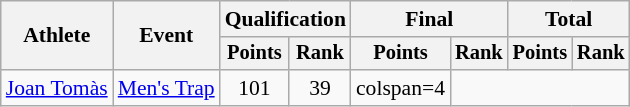<table class=wikitable style=font-size:90%;text-align:center>
<tr>
<th rowspan=2>Athlete</th>
<th rowspan=2>Event</th>
<th colspan=2>Qualification</th>
<th colspan=2>Final</th>
<th colspan=2>Total</th>
</tr>
<tr style=font-size:95%>
<th>Points</th>
<th>Rank</th>
<th>Points</th>
<th>Rank</th>
<th>Points</th>
<th>Rank</th>
</tr>
<tr>
<td align=left><a href='#'>Joan Tomàs</a></td>
<td align=left><a href='#'>Men's Trap</a></td>
<td>101</td>
<td>39</td>
<td>colspan=4 </td>
</tr>
</table>
